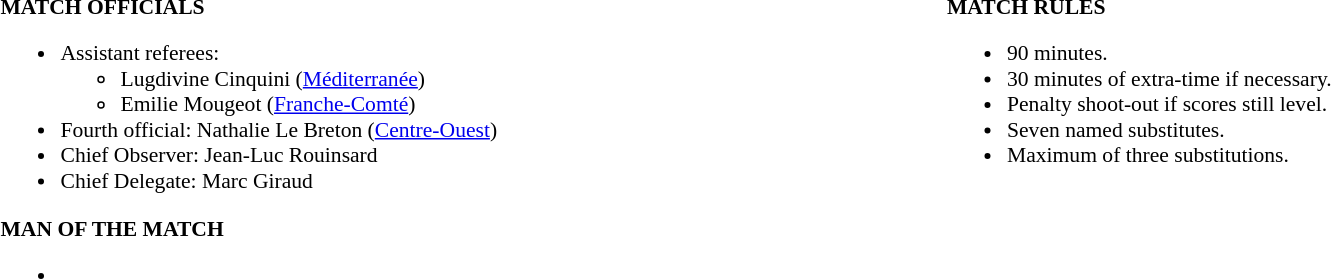<table width=100% style="font-size: 90%">
<tr>
<td width=50% valign=top><br><strong>MATCH OFFICIALS</strong><ul><li>Assistant referees:<ul><li>Lugdivine Cinquini (<a href='#'>Méditerranée</a>)</li><li>Emilie Mougeot (<a href='#'>Franche-Comté</a>)</li></ul></li><li>Fourth official: Nathalie Le Breton (<a href='#'>Centre-Ouest</a>)</li><li>Chief Observer: Jean-Luc Rouinsard</li><li>Chief Delegate: Marc Giraud</li></ul><strong>MAN OF THE MATCH</strong><ul><li></li></ul></td>
<td width=50% valign=top><br><strong>MATCH RULES</strong><ul><li>90 minutes.</li><li>30 minutes of extra-time if necessary.</li><li>Penalty shoot-out if scores still level.</li><li>Seven named substitutes.</li><li>Maximum of three substitutions.</li></ul></td>
</tr>
</table>
